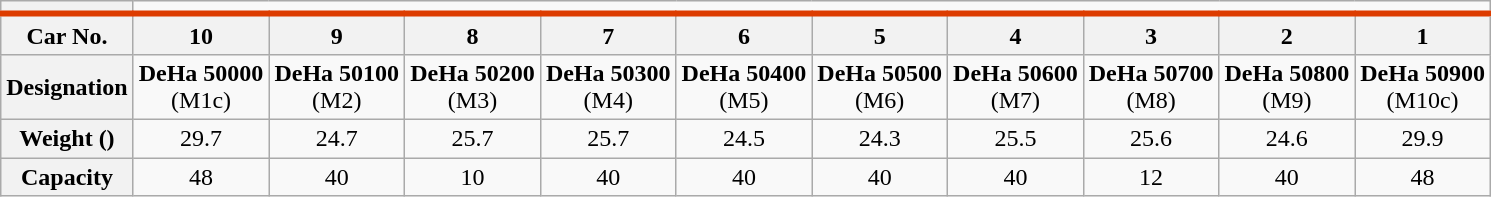<table class="wikitable" style="text-align:center">
<tr style="border-bottom: 4px solid #DD3C00">
<th></th>
<td colspan="10"></td>
</tr>
<tr>
<th>Car No.</th>
<th>10</th>
<th>9</th>
<th>8</th>
<th>7</th>
<th>6</th>
<th>5</th>
<th>4</th>
<th>3</th>
<th>2</th>
<th>1</th>
</tr>
<tr>
<th>Designation</th>
<td><strong>DeHa 50000</strong><br>(M1c)</td>
<td><strong>DeHa 50100</strong><br>(M2)</td>
<td><strong>DeHa 50200</strong><br>(M3)</td>
<td><strong>DeHa 50300</strong><br>(M4)</td>
<td><strong>DeHa 50400</strong><br>(M5)</td>
<td><strong>DeHa 50500</strong><br>(M6)</td>
<td><strong>DeHa 50600</strong><br>(M7)</td>
<td><strong>DeHa 50700</strong><br>(M8)</td>
<td><strong>DeHa 50800</strong><br>(M9)</td>
<td><strong>DeHa 50900</strong><br>(M10c)</td>
</tr>
<tr>
<th>Weight ()</th>
<td>29.7</td>
<td>24.7</td>
<td>25.7</td>
<td>25.7</td>
<td>24.5</td>
<td>24.3</td>
<td>25.5</td>
<td>25.6</td>
<td>24.6</td>
<td>29.9</td>
</tr>
<tr>
<th>Capacity</th>
<td>48</td>
<td>40</td>
<td>10</td>
<td>40</td>
<td>40</td>
<td>40</td>
<td>40</td>
<td>12</td>
<td>40</td>
<td>48</td>
</tr>
</table>
